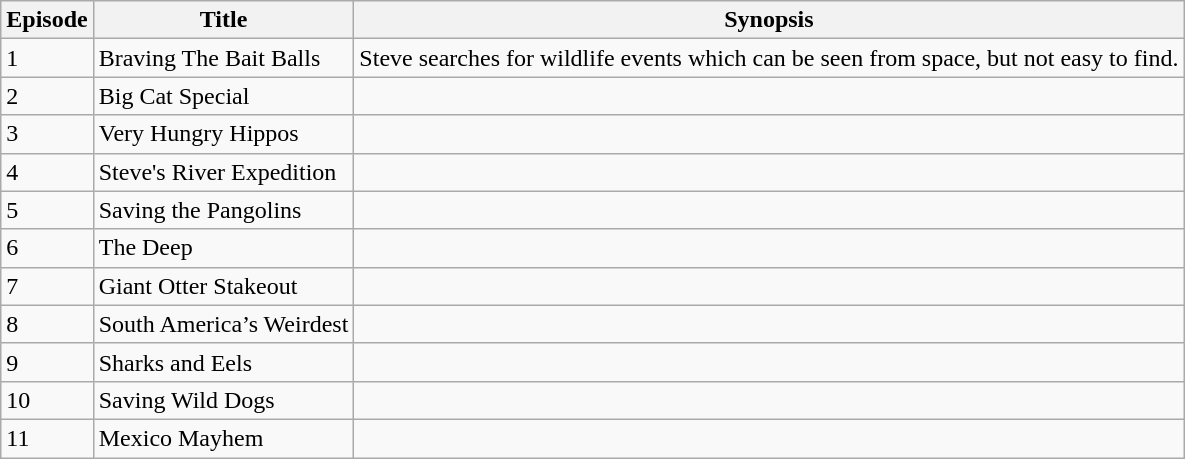<table class="wikitable">
<tr>
<th>Episode</th>
<th>Title</th>
<th>Synopsis</th>
</tr>
<tr>
<td>1</td>
<td>Braving The Bait Balls</td>
<td>Steve searches for wildlife events which can be seen from space, but not easy to find.</td>
</tr>
<tr>
<td>2</td>
<td>Big Cat Special</td>
<td></td>
</tr>
<tr>
<td>3</td>
<td>Very Hungry Hippos</td>
<td></td>
</tr>
<tr>
<td>4</td>
<td>Steve's River Expedition</td>
<td></td>
</tr>
<tr>
<td>5</td>
<td>Saving the Pangolins</td>
<td></td>
</tr>
<tr>
<td>6</td>
<td>The Deep</td>
<td></td>
</tr>
<tr>
<td>7</td>
<td>Giant Otter Stakeout</td>
<td></td>
</tr>
<tr>
<td>8</td>
<td>South America’s Weirdest</td>
<td></td>
</tr>
<tr>
<td>9</td>
<td>Sharks and Eels</td>
<td></td>
</tr>
<tr>
<td>10</td>
<td>Saving Wild Dogs</td>
<td></td>
</tr>
<tr>
<td>11</td>
<td>Mexico Mayhem</td>
<td></td>
</tr>
</table>
